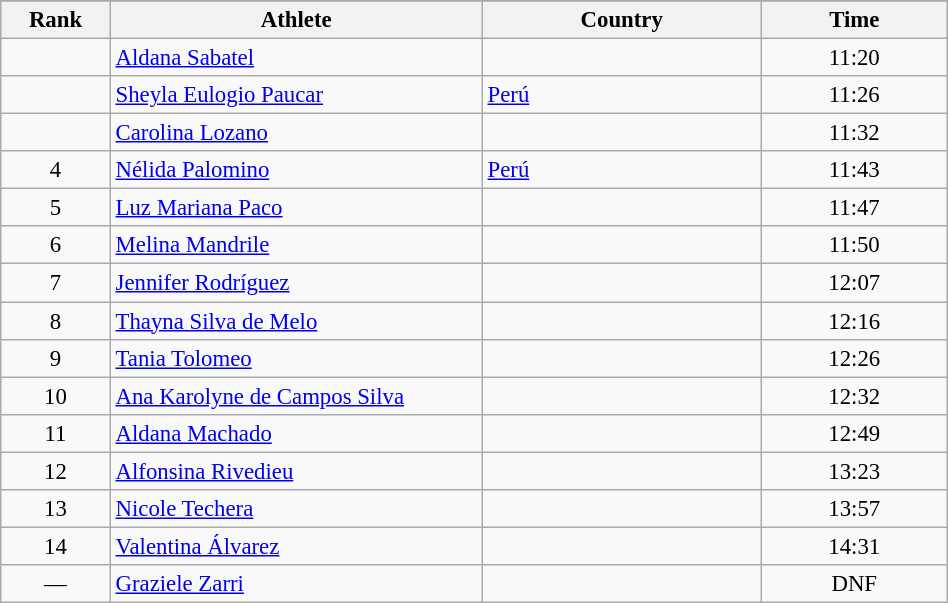<table class="wikitable sortable" style=" text-align:center; font-size:95%;" width="50%">
<tr>
</tr>
<tr>
<th width=5%>Rank</th>
<th width=20%>Athlete</th>
<th width=15%>Country</th>
<th width=10%>Time</th>
</tr>
<tr>
<td align=center></td>
<td align=left><a href='#'>Aldana Sabatel</a></td>
<td align=left></td>
<td>11:20</td>
</tr>
<tr>
<td align=center></td>
<td align=left><a href='#'>Sheyla Eulogio Paucar</a></td>
<td align=left> <a href='#'>Perú</a></td>
<td>11:26</td>
</tr>
<tr>
<td align=center></td>
<td align=left><a href='#'>Carolina Lozano</a></td>
<td align=left></td>
<td>11:32</td>
</tr>
<tr>
<td align=center>4</td>
<td align=left><a href='#'>Nélida Palomino</a></td>
<td align=left> <a href='#'>Perú</a></td>
<td>11:43</td>
</tr>
<tr>
<td align=center>5</td>
<td align=left><a href='#'>Luz Mariana Paco</a></td>
<td align=left></td>
<td>11:47</td>
</tr>
<tr>
<td align=center>6</td>
<td align=left><a href='#'>Melina Mandrile</a></td>
<td align=left></td>
<td>11:50</td>
</tr>
<tr>
<td align=center>7</td>
<td align=left><a href='#'>Jennifer Rodríguez</a></td>
<td align=left></td>
<td>12:07</td>
</tr>
<tr>
<td align=center>8</td>
<td align=left><a href='#'>Thayna Silva de Melo</a></td>
<td align=left></td>
<td>12:16</td>
</tr>
<tr>
<td align=center>9</td>
<td align=left><a href='#'>Tania Tolomeo</a></td>
<td align=left></td>
<td>12:26</td>
</tr>
<tr>
<td align=center>10</td>
<td align=left><a href='#'>Ana Karolyne de Campos Silva</a></td>
<td align=left></td>
<td>12:32</td>
</tr>
<tr>
<td align=center>11</td>
<td align=left><a href='#'>Aldana Machado</a></td>
<td align=left></td>
<td>12:49</td>
</tr>
<tr>
<td align=center>12</td>
<td align=left><a href='#'>Alfonsina Rivedieu</a></td>
<td align=left></td>
<td>13:23</td>
</tr>
<tr>
<td align=center>13</td>
<td align=left><a href='#'>Nicole Techera</a></td>
<td align=left></td>
<td>13:57</td>
</tr>
<tr>
<td align=center>14</td>
<td align=left><a href='#'>Valentina Álvarez</a></td>
<td align=left></td>
<td>14:31</td>
</tr>
<tr>
<td align=center>—</td>
<td align=left><a href='#'>Graziele Zarri</a></td>
<td align=left></td>
<td>DNF</td>
</tr>
</table>
